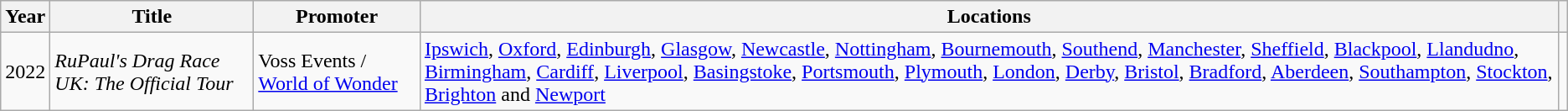<table class="wikitable plainrowheaders sortable">
<tr>
<th scope="col">Year</th>
<th scope="col">Title</th>
<th scope="col">Promoter</th>
<th scope="col">Locations</th>
<th style="text-align: center;" class="unsortable"></th>
</tr>
<tr>
<td>2022</td>
<td><em>RuPaul's Drag Race UK: The Official Tour</em></td>
<td>Voss Events / <a href='#'>World of Wonder</a></td>
<td><a href='#'>Ipswich</a>, <a href='#'>Oxford</a>, <a href='#'>Edinburgh</a>, <a href='#'>Glasgow</a>, <a href='#'>Newcastle</a>, <a href='#'>Nottingham</a>, <a href='#'>Bournemouth</a>, <a href='#'>Southend</a>, <a href='#'>Manchester</a>, <a href='#'>Sheffield</a>, <a href='#'>Blackpool</a>, <a href='#'>Llandudno</a>, <a href='#'>Birmingham</a>, <a href='#'>Cardiff</a>, <a href='#'>Liverpool</a>, <a href='#'>Basingstoke</a>, <a href='#'>Portsmouth</a>, <a href='#'>Plymouth</a>, <a href='#'>London</a>, <a href='#'>Derby</a>, <a href='#'>Bristol</a>, <a href='#'>Bradford</a>, <a href='#'>Aberdeen</a>, <a href='#'>Southampton</a>, <a href='#'>Stockton</a>, <a href='#'>Brighton</a> and <a href='#'>Newport</a></td>
<td></td>
</tr>
</table>
